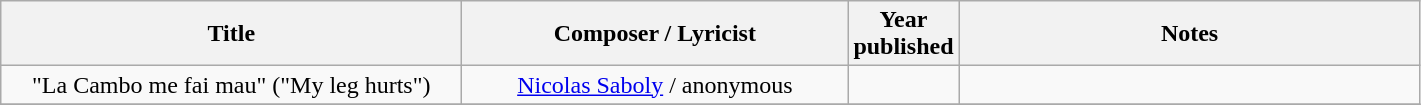<table class="wikitable" style="text-align:center;">
<tr>
<th width="300">Title</th>
<th width="250">Composer / Lyricist</th>
<th width="20">Year published</th>
<th width="300">Notes</th>
</tr>
<tr>
<td>"La Cambo me fai mau" ("My leg hurts")</td>
<td><a href='#'>Nicolas Saboly</a> / anonymous</td>
<td></td>
<td></td>
</tr>
<tr>
</tr>
</table>
